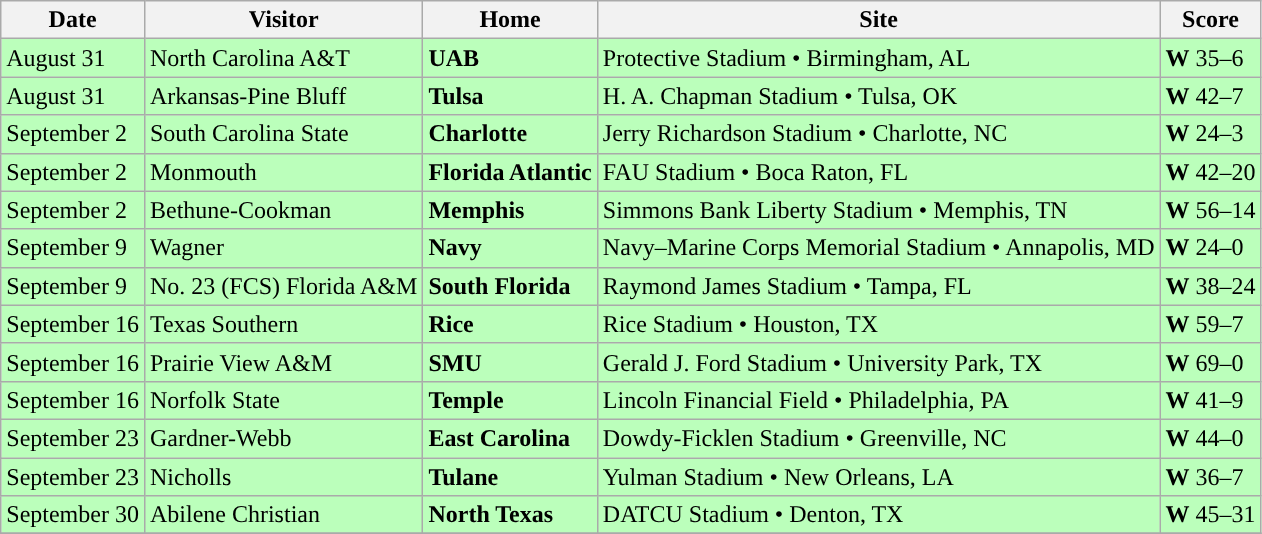<table class="wikitable">
<tr>
<th>Date</th>
<th>Visitor</th>
<th>Home</th>
<th>Site</th>
<th>Score</th>
</tr>
<tr style="background:#bfb;">
<td>August 31</td>
<td>North Carolina A&T</td>
<td><strong>UAB</strong></td>
<td>Protective Stadium • Birmingham, AL</td>
<td><strong>W</strong> 35–6</td>
</tr>
<tr style="background:#bfb;">
<td>August 31</td>
<td>Arkansas-Pine Bluff</td>
<td><strong>Tulsa</strong></td>
<td>H. A. Chapman Stadium • Tulsa, OK</td>
<td><strong>W</strong> 42–7</td>
</tr>
<tr style="background:#bfb;">
<td>September 2</td>
<td>South Carolina State</td>
<td><strong>Charlotte</strong></td>
<td>Jerry Richardson Stadium • Charlotte, NC</td>
<td><strong>W</strong> 24–3</td>
</tr>
<tr style="background:#bfb;">
<td>September 2</td>
<td>Monmouth</td>
<td><strong>Florida Atlantic</strong></td>
<td>FAU Stadium • Boca Raton, FL</td>
<td><strong>W</strong> 42–20</td>
</tr>
<tr style="background:#bfb;">
<td>September 2</td>
<td>Bethune-Cookman</td>
<td><strong>Memphis</strong></td>
<td>Simmons Bank Liberty Stadium • Memphis, TN</td>
<td><strong>W</strong> 56–14</td>
</tr>
<tr style="background:#bfb;">
<td>September 9</td>
<td>Wagner</td>
<td><strong>Navy</strong></td>
<td>Navy–Marine Corps Memorial Stadium • Annapolis, MD</td>
<td><strong>W</strong> 24–0</td>
</tr>
<tr style="background:#bfb;">
<td>September 9</td>
<td>No. 23 (FCS) Florida A&M</td>
<td><strong>South Florida</strong></td>
<td>Raymond James Stadium • Tampa, FL</td>
<td><strong>W</strong> 38–24</td>
</tr>
<tr style="background:#bfb;">
<td>September 16</td>
<td>Texas Southern</td>
<td><strong>Rice</strong></td>
<td>Rice Stadium • Houston, TX</td>
<td><strong>W</strong> 59–7</td>
</tr>
<tr style="background:#bfb;">
<td>September 16</td>
<td>Prairie View A&M</td>
<td><strong>SMU</strong></td>
<td>Gerald J. Ford Stadium • University Park, TX</td>
<td><strong>W</strong> 69–0</td>
</tr>
<tr style="background:#bfb;">
<td>September 16</td>
<td>Norfolk State</td>
<td><strong>Temple</strong></td>
<td>Lincoln Financial Field • Philadelphia, PA</td>
<td><strong>W</strong> 41–9</td>
</tr>
<tr style="background:#bfb;">
<td>September 23</td>
<td>Gardner-Webb</td>
<td><strong>East Carolina</strong></td>
<td>Dowdy-Ficklen Stadium • Greenville, NC</td>
<td><strong>W</strong> 44–0</td>
</tr>
<tr style="background:#bfb;">
<td>September 23</td>
<td>Nicholls</td>
<td><strong>Tulane</strong></td>
<td>Yulman Stadium • New Orleans, LA</td>
<td><strong>W</strong> 36–7</td>
</tr>
<tr style="background:#bfb;">
<td>September 30</td>
<td>Abilene Christian</td>
<td><strong>North Texas</strong></td>
<td>DATCU Stadium • Denton, TX</td>
<td><strong>W</strong> 45–31</td>
</tr>
<tr>
</tr>
</table>
